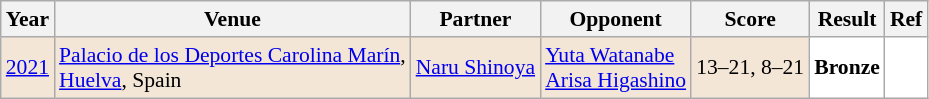<table class="sortable wikitable" style="font-size: 90%;">
<tr>
<th>Year</th>
<th>Venue</th>
<th>Partner</th>
<th>Opponent</th>
<th>Score</th>
<th>Result</th>
<th>Ref</th>
</tr>
<tr style="background:#F3E6D7">
<td align="center"><a href='#'>2021</a></td>
<td align="left"><a href='#'>Palacio de los Deportes Carolina Marín</a>,<br><a href='#'>Huelva</a>, Spain</td>
<td align="left"> <a href='#'>Naru Shinoya</a></td>
<td align="left"> <a href='#'>Yuta Watanabe</a><br> <a href='#'>Arisa Higashino</a></td>
<td align="left">13–21, 8–21</td>
<td style="text-align:left; background:white"> <strong>Bronze</strong></td>
<td style="text-align:center; background:white"></td>
</tr>
</table>
